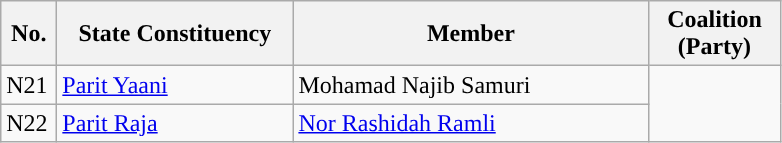<table class="wikitable sortable">
<tr>
<th width="30">No.</th>
<th width="150">State Constituency</th>
<th width="230">Member</th>
<th width="80">Coalition (Party)</th>
</tr>
<tr>
<td>N21</td>
<td><a href='#'>Parit Yaani</a></td>
<td>Mohamad Najib Samuri</td>
<td rowspan="2"></td>
</tr>
<tr>
<td>N22</td>
<td><a href='#'>Parit Raja</a></td>
<td><a href='#'>Nor Rashidah Ramli</a></td>
</tr>
</table>
